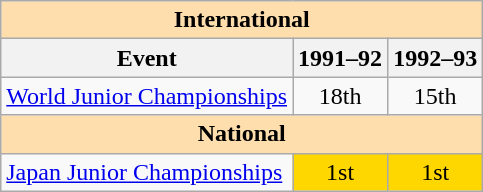<table class="wikitable" style="text-align:center">
<tr>
<th style="background-color: #ffdead; " colspan=3 align=center>International</th>
</tr>
<tr>
<th>Event</th>
<th>1991–92</th>
<th>1992–93</th>
</tr>
<tr>
<td align=left><a href='#'>World Junior Championships</a></td>
<td>18th</td>
<td>15th</td>
</tr>
<tr>
<th style="background-color: #ffdead; " colspan=3 align=center>National</th>
</tr>
<tr>
<td align=left><a href='#'>Japan Junior Championships</a></td>
<td bgcolor=gold>1st</td>
<td bgcolor=gold>1st</td>
</tr>
</table>
